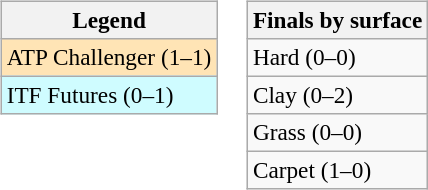<table>
<tr valign=top>
<td><br><table class=wikitable style=font-size:97%>
<tr>
<th>Legend</th>
</tr>
<tr bgcolor=moccasin>
<td>ATP Challenger (1–1)</td>
</tr>
<tr bgcolor=cffcff>
<td>ITF Futures (0–1)</td>
</tr>
</table>
</td>
<td><br><table class=wikitable style=font-size:97%>
<tr>
<th>Finals by surface</th>
</tr>
<tr>
<td>Hard (0–0)</td>
</tr>
<tr>
<td>Clay (0–2)</td>
</tr>
<tr>
<td>Grass (0–0)</td>
</tr>
<tr>
<td>Carpet (1–0)</td>
</tr>
</table>
</td>
</tr>
</table>
